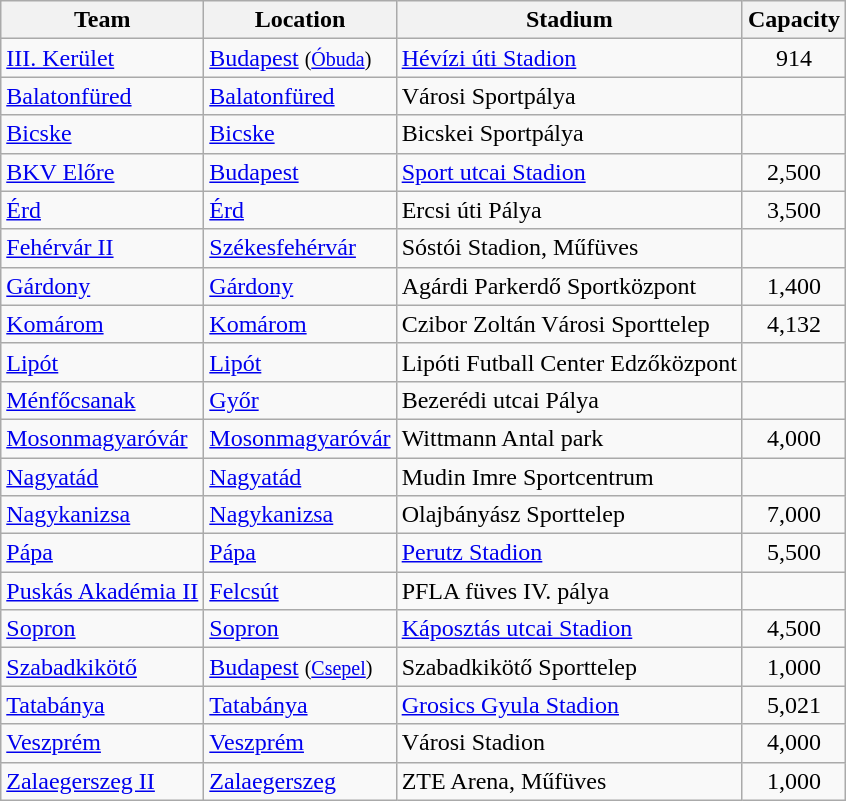<table class="wikitable sortable">
<tr>
<th>Team</th>
<th>Location</th>
<th>Stadium</th>
<th>Capacity</th>
</tr>
<tr>
<td><a href='#'>III. Kerület</a></td>
<td><a href='#'>Budapest</a> <small>(<a href='#'>Óbuda</a>)</small></td>
<td><a href='#'>Hévízi úti Stadion</a></td>
<td align="center">914</td>
</tr>
<tr>
<td><a href='#'>Balatonfüred</a></td>
<td><a href='#'>Balatonfüred</a></td>
<td>Városi Sportpálya</td>
<td align="center"></td>
</tr>
<tr>
<td><a href='#'>Bicske</a></td>
<td><a href='#'>Bicske</a></td>
<td>Bicskei Sportpálya</td>
<td align="center"></td>
</tr>
<tr>
<td><a href='#'>BKV Előre</a></td>
<td><a href='#'>Budapest</a></td>
<td><a href='#'>Sport utcai Stadion</a></td>
<td align="center">2,500</td>
</tr>
<tr>
<td><a href='#'>Érd</a></td>
<td><a href='#'>Érd</a></td>
<td>Ercsi úti Pálya</td>
<td align="center">3,500</td>
</tr>
<tr>
<td><a href='#'>Fehérvár II</a></td>
<td><a href='#'>Székesfehérvár</a></td>
<td>Sóstói Stadion, Műfüves</td>
<td align="center"></td>
</tr>
<tr>
<td><a href='#'>Gárdony</a></td>
<td><a href='#'>Gárdony</a></td>
<td>Agárdi Parkerdő Sportközpont</td>
<td align="center">1,400</td>
</tr>
<tr>
<td><a href='#'>Komárom</a></td>
<td><a href='#'>Komárom</a></td>
<td>Czibor Zoltán Városi Sporttelep</td>
<td align="center">4,132</td>
</tr>
<tr>
<td><a href='#'>Lipót</a></td>
<td><a href='#'>Lipót</a></td>
<td>Lipóti Futball Center Edzőközpont</td>
<td align="center"></td>
</tr>
<tr>
<td><a href='#'>Ménfőcsanak</a></td>
<td><a href='#'>Győr</a></td>
<td>Bezerédi utcai Pálya</td>
<td align="center"></td>
</tr>
<tr>
<td><a href='#'>Mosonmagyaróvár</a></td>
<td><a href='#'>Mosonmagyaróvár</a></td>
<td>Wittmann Antal park</td>
<td align="center">4,000</td>
</tr>
<tr>
<td><a href='#'>Nagyatád</a></td>
<td><a href='#'>Nagyatád</a></td>
<td>Mudin Imre Sportcentrum</td>
<td align="center"></td>
</tr>
<tr>
<td><a href='#'>Nagykanizsa</a></td>
<td><a href='#'>Nagykanizsa</a></td>
<td>Olajbányász Sporttelep</td>
<td align="center">7,000</td>
</tr>
<tr>
<td><a href='#'>Pápa</a></td>
<td><a href='#'>Pápa</a></td>
<td><a href='#'>Perutz Stadion</a></td>
<td align="center">5,500</td>
</tr>
<tr>
<td><a href='#'>Puskás Akadémia II</a></td>
<td><a href='#'>Felcsút</a></td>
<td>PFLA füves IV. pálya</td>
<td align="center"></td>
</tr>
<tr>
<td><a href='#'>Sopron</a></td>
<td><a href='#'>Sopron</a></td>
<td><a href='#'>Káposztás utcai Stadion</a></td>
<td align="center">4,500</td>
</tr>
<tr>
<td><a href='#'>Szabadkikötő</a></td>
<td><a href='#'>Budapest</a> <small>(<a href='#'>Csepel</a>)</small></td>
<td>Szabadkikötő Sporttelep</td>
<td align="center">1,000</td>
</tr>
<tr>
<td><a href='#'>Tatabánya</a></td>
<td><a href='#'>Tatabánya</a></td>
<td><a href='#'>Grosics Gyula Stadion</a></td>
<td align="center">5,021</td>
</tr>
<tr>
<td><a href='#'>Veszprém</a></td>
<td><a href='#'>Veszprém</a></td>
<td>Városi Stadion</td>
<td align="center">4,000</td>
</tr>
<tr>
<td><a href='#'>Zalaegerszeg II</a></td>
<td><a href='#'>Zalaegerszeg</a></td>
<td>ZTE Arena, Műfüves</td>
<td align="center">1,000</td>
</tr>
</table>
